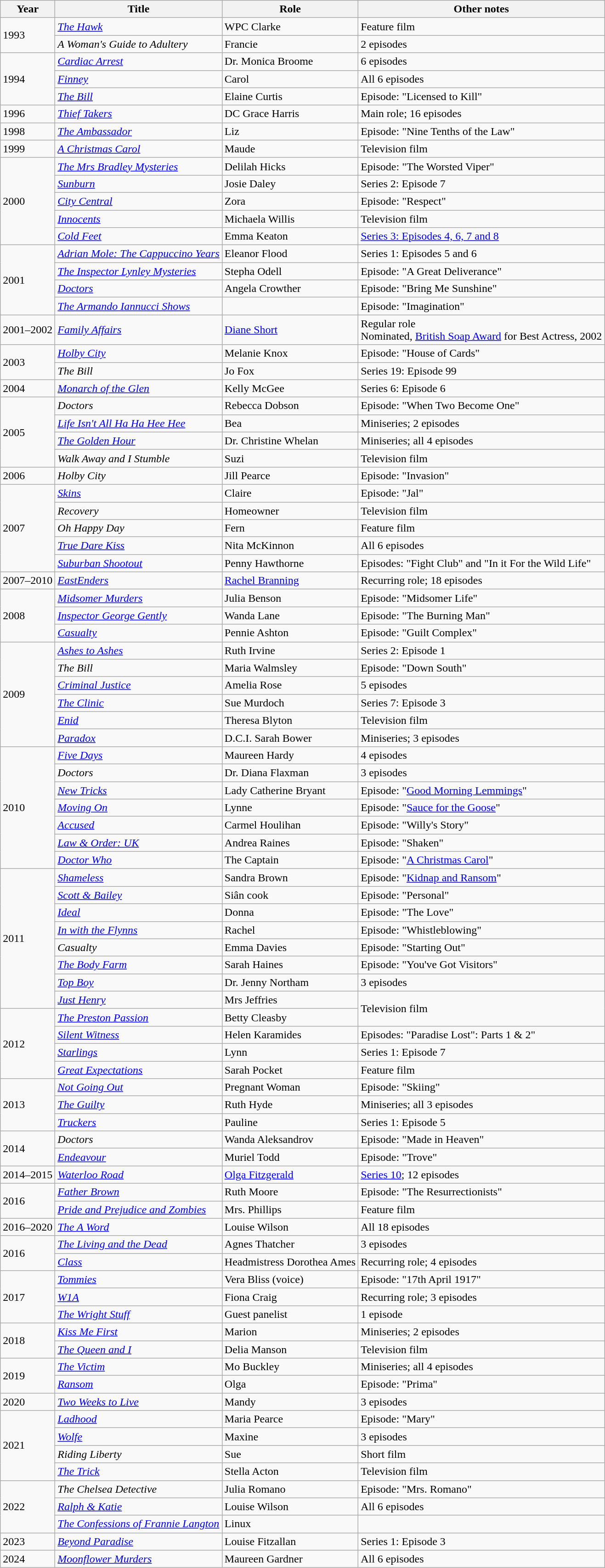<table class="wikitable sortable">
<tr>
<th>Year</th>
<th>Title</th>
<th>Role</th>
<th>Other notes</th>
</tr>
<tr>
<td rowspan="2">1993</td>
<td><em><a href='#'>The Hawk</a></em></td>
<td>WPC Clarke</td>
<td>Feature film</td>
</tr>
<tr>
<td><em>A Woman's Guide to Adultery</em></td>
<td>Francie</td>
<td>2 episodes</td>
</tr>
<tr>
<td rowspan="3">1994</td>
<td><em><a href='#'>Cardiac Arrest</a></em></td>
<td>Dr. Monica Broome</td>
<td>6 episodes</td>
</tr>
<tr>
<td><em><a href='#'>Finney</a></em></td>
<td>Carol</td>
<td>All 6 episodes</td>
</tr>
<tr>
<td><em><a href='#'>The Bill</a></em></td>
<td>Elaine Curtis</td>
<td>Episode: "Licensed to Kill"</td>
</tr>
<tr>
<td>1996</td>
<td><em><a href='#'>Thief Takers</a></em></td>
<td>DC Grace Harris</td>
<td>Main role; 16 episodes</td>
</tr>
<tr>
<td>1998</td>
<td><em><a href='#'>The Ambassador</a></em></td>
<td>Liz</td>
<td>Episode: "Nine Tenths of the Law"</td>
</tr>
<tr>
<td>1999</td>
<td><em><a href='#'>A Christmas Carol</a></em></td>
<td>Maude</td>
<td>Television film</td>
</tr>
<tr>
<td rowspan="5">2000</td>
<td><em><a href='#'>The Mrs Bradley Mysteries</a></em></td>
<td>Delilah Hicks</td>
<td>Episode: "The Worsted Viper"</td>
</tr>
<tr>
<td><em><a href='#'>Sunburn</a></em></td>
<td>Josie Daley</td>
<td>Series 2: Episode 7</td>
</tr>
<tr>
<td><em><a href='#'>City Central</a></em></td>
<td>Zora</td>
<td>Episode: "Respect"</td>
</tr>
<tr>
<td><em><a href='#'>Innocents</a></em></td>
<td>Michaela Willis</td>
<td>Television film</td>
</tr>
<tr>
<td><em><a href='#'>Cold Feet</a></em></td>
<td>Emma Keaton</td>
<td><a href='#'>Series 3: Episodes 4, 6, 7 and 8</a></td>
</tr>
<tr>
<td rowspan="4">2001</td>
<td><em><a href='#'>Adrian Mole: The Cappuccino Years</a></em></td>
<td>Eleanor Flood</td>
<td>Series 1: Episodes 5 and 6</td>
</tr>
<tr>
<td><em><a href='#'>The Inspector Lynley Mysteries</a></em></td>
<td>Stepha Odell</td>
<td>Episode: "A Great Deliverance"</td>
</tr>
<tr>
<td><em><a href='#'>Doctors</a></em></td>
<td>Angela Crowther</td>
<td>Episode: "Bring Me Sunshine"</td>
</tr>
<tr>
<td><em><a href='#'>The Armando Iannucci Shows</a></em></td>
<td></td>
<td>Episode: "Imagination"</td>
</tr>
<tr>
<td>2001–2002</td>
<td><em><a href='#'>Family Affairs</a></em></td>
<td><a href='#'>Diane Short</a></td>
<td>Regular role <br> Nominated, <a href='#'>British Soap Award</a> for Best Actress, 2002</td>
</tr>
<tr>
<td rowspan="2">2003</td>
<td><em><a href='#'>Holby City</a></em></td>
<td>Melanie Knox</td>
<td>Episode: "House of Cards"</td>
</tr>
<tr>
<td><em>The Bill</em></td>
<td>Jo Fox</td>
<td>Series 19: Episode 99</td>
</tr>
<tr>
<td>2004</td>
<td><em><a href='#'>Monarch of the Glen</a></em></td>
<td>Kelly McGee</td>
<td>Series 6: Episode 6</td>
</tr>
<tr>
<td rowspan="4">2005</td>
<td><em>Doctors</em></td>
<td>Rebecca Dobson</td>
<td>Episode: "When Two Become One"</td>
</tr>
<tr>
<td><em><a href='#'>Life Isn't All Ha Ha Hee Hee</a></em></td>
<td>Bea</td>
<td>Miniseries; 2 episodes</td>
</tr>
<tr>
<td><em><a href='#'>The Golden Hour</a></em></td>
<td>Dr. Christine Whelan</td>
<td>Miniseries; all 4 episodes</td>
</tr>
<tr>
<td><em>Walk Away and I Stumble</em></td>
<td>Suzi</td>
<td>Television film</td>
</tr>
<tr>
<td>2006</td>
<td><em>Holby City</em></td>
<td>Jill Pearce</td>
<td>Episode: "Invasion"</td>
</tr>
<tr>
<td rowspan="5">2007</td>
<td><em><a href='#'>Skins</a></em></td>
<td>Claire</td>
<td>Episode: "Jal"</td>
</tr>
<tr>
<td><em>Recovery</em></td>
<td>Homeowner</td>
<td>Television film</td>
</tr>
<tr>
<td><em>Oh Happy Day</em></td>
<td>Fern</td>
<td>Feature film</td>
</tr>
<tr>
<td><em><a href='#'>True Dare Kiss</a></em></td>
<td>Nita McKinnon</td>
<td>All 6 episodes</td>
</tr>
<tr>
<td><em><a href='#'>Suburban Shootout</a></em></td>
<td>Penny Hawthorne</td>
<td>Episodes: "Fight Club" and "In it For the Wild Life"</td>
</tr>
<tr>
<td>2007–2010</td>
<td><em><a href='#'>EastEnders</a></em></td>
<td><a href='#'>Rachel Branning</a></td>
<td>Recurring role; 18 episodes</td>
</tr>
<tr>
<td rowspan="3">2008</td>
<td><em><a href='#'>Midsomer Murders</a></em></td>
<td>Julia Benson</td>
<td>Episode: "Midsomer Life"</td>
</tr>
<tr>
<td><em><a href='#'>Inspector George Gently</a></em></td>
<td>Wanda Lane</td>
<td>Episode: "The Burning Man"</td>
</tr>
<tr>
<td><em><a href='#'>Casualty</a></em></td>
<td>Pennie Ashton</td>
<td>Episode: "Guilt Complex"</td>
</tr>
<tr>
<td rowspan="6">2009</td>
<td><em><a href='#'>Ashes to Ashes</a></em></td>
<td>Ruth Irvine</td>
<td>Series 2: Episode 1</td>
</tr>
<tr>
<td><em>The Bill</em></td>
<td>Maria Walmsley</td>
<td>Episode: "Down South"</td>
</tr>
<tr>
<td><em><a href='#'>Criminal Justice</a></em></td>
<td>Amelia Rose</td>
<td>5 episodes</td>
</tr>
<tr>
<td><em><a href='#'>The Clinic</a></em></td>
<td>Sue Murdoch</td>
<td>Series 7: Episode 3</td>
</tr>
<tr>
<td><em><a href='#'>Enid</a></em></td>
<td>Theresa Blyton</td>
<td>Television film</td>
</tr>
<tr>
<td><em><a href='#'>Paradox</a></em></td>
<td>D.C.I. Sarah Bower</td>
<td>Miniseries; 3 episodes</td>
</tr>
<tr>
<td rowspan="7">2010</td>
<td><em><a href='#'>Five Days</a></em></td>
<td>Maureen Hardy</td>
<td>4 episodes</td>
</tr>
<tr>
<td><em>Doctors</em></td>
<td>Dr. Diana Flaxman</td>
<td>3 episodes</td>
</tr>
<tr>
<td><em><a href='#'>New Tricks</a></em></td>
<td>Lady Catherine Bryant</td>
<td>Episode: "<a href='#'>Good Morning Lemmings</a>"</td>
</tr>
<tr>
<td><em><a href='#'>Moving On</a></em></td>
<td>Lynne</td>
<td>Episode: "<a href='#'>Sauce for the Goose</a>"</td>
</tr>
<tr>
<td><em><a href='#'>Accused</a></em></td>
<td>Carmel Houlihan</td>
<td>Episode: "Willy's Story"</td>
</tr>
<tr>
<td><em><a href='#'>Law & Order: UK</a></em></td>
<td>Andrea Raines</td>
<td>Episode: "Shaken"</td>
</tr>
<tr>
<td><em><a href='#'>Doctor Who</a></em></td>
<td>The Captain</td>
<td>Episode: "<a href='#'>A Christmas Carol</a>"</td>
</tr>
<tr>
<td rowspan="8">2011</td>
<td><em><a href='#'>Shameless</a></em></td>
<td>Sandra Brown</td>
<td>Episode: "<a href='#'>Kidnap and Ransom</a>"</td>
</tr>
<tr>
<td><em><a href='#'>Scott & Bailey</a></em></td>
<td>Siân cook</td>
<td>Episode: "Personal"</td>
</tr>
<tr>
<td><em><a href='#'>Ideal</a></em></td>
<td>Donna</td>
<td>Episode: "The Love"</td>
</tr>
<tr>
<td><em><a href='#'>In with the Flynns</a></em></td>
<td>Rachel</td>
<td>Episode: "Whistleblowing"</td>
</tr>
<tr>
<td><em>Casualty</em></td>
<td>Emma Davies</td>
<td>Episode: "Starting Out"</td>
</tr>
<tr>
<td><em><a href='#'>The Body Farm</a></em></td>
<td>Sarah Haines</td>
<td>Episode: "You've Got Visitors"</td>
</tr>
<tr>
<td><em><a href='#'>Top Boy</a></em></td>
<td>Dr. Jenny Northam</td>
<td>3 episodes</td>
</tr>
<tr>
<td><em><a href='#'>Just Henry</a></em></td>
<td>Mrs Jeffries</td>
<td rowspan="2">Television film</td>
</tr>
<tr>
<td rowspan="4">2012</td>
<td><em><a href='#'>The Preston Passion</a></em></td>
<td>Betty Cleasby</td>
</tr>
<tr>
<td><em><a href='#'>Silent Witness</a></em></td>
<td>Helen Karamides</td>
<td>Episodes: "Paradise Lost": Parts 1 & 2"</td>
</tr>
<tr>
<td><em><a href='#'>Starlings</a></em></td>
<td>Lynn</td>
<td>Series 1: Episode 7</td>
</tr>
<tr>
<td><em><a href='#'>Great Expectations</a></em></td>
<td>Sarah Pocket</td>
<td>Feature film</td>
</tr>
<tr>
<td rowspan="3">2013</td>
<td><em><a href='#'>Not Going Out</a></em></td>
<td>Pregnant Woman</td>
<td>Episode: "Skiing"</td>
</tr>
<tr>
<td><em><a href='#'>The Guilty</a></em></td>
<td>Ruth Hyde</td>
<td>Miniseries; all 3 episodes</td>
</tr>
<tr>
<td><em><a href='#'>Truckers</a></em></td>
<td>Pauline</td>
<td>Series 1: Episode 5</td>
</tr>
<tr>
<td rowspan="2">2014</td>
<td><em>Doctors</em></td>
<td>Wanda Aleksandrov</td>
<td>Episode: "Made in Heaven"</td>
</tr>
<tr>
<td><em><a href='#'>Endeavour</a></em></td>
<td>Muriel Todd</td>
<td>Episode: "Trove"</td>
</tr>
<tr>
<td>2014–2015</td>
<td><em><a href='#'>Waterloo Road</a></em></td>
<td><a href='#'>Olga Fitzgerald</a></td>
<td><a href='#'>Series 10</a>; 12 episodes</td>
</tr>
<tr>
<td rowspan="2">2016</td>
<td><em><a href='#'>Father Brown</a></em></td>
<td>Ruth Moore</td>
<td>Episode: "The Resurrectionists"</td>
</tr>
<tr>
<td><em><a href='#'>Pride and Prejudice and Zombies</a></em></td>
<td>Mrs. Phillips</td>
<td>Feature film</td>
</tr>
<tr>
<td>2016–2020</td>
<td><em><a href='#'>The A Word</a></em></td>
<td>Louise Wilson</td>
<td>All 18 episodes</td>
</tr>
<tr>
<td rowspan="2">2016</td>
<td><em><a href='#'>The Living and the Dead</a></em></td>
<td>Agnes Thatcher</td>
<td>3 episodes</td>
</tr>
<tr>
<td><em><a href='#'>Class</a></em></td>
<td>Headmistress Dorothea Ames</td>
<td>Recurring role; 4 episodes</td>
</tr>
<tr>
<td rowspan="3">2017</td>
<td><em><a href='#'>Tommies</a></em></td>
<td>Vera Bliss (voice)</td>
<td>Episode: "17th April 1917"</td>
</tr>
<tr>
<td><em><a href='#'>W1A</a></em></td>
<td>Fiona Craig</td>
<td>Recurring role; 3 episodes</td>
</tr>
<tr>
<td><em><a href='#'>The Wright Stuff</a></em></td>
<td>Guest panelist</td>
<td>1 episode</td>
</tr>
<tr>
<td rowspan="2">2018</td>
<td><em><a href='#'>Kiss Me First</a></em></td>
<td>Marion</td>
<td>Miniseries; 2 episodes</td>
</tr>
<tr>
<td><em><a href='#'>The Queen and I</a></em></td>
<td>Delia Manson</td>
<td>Television film</td>
</tr>
<tr>
<td rowspan="2">2019</td>
<td><em><a href='#'>The Victim</a></em></td>
<td>Mo Buckley</td>
<td>Miniseries; all 4 episodes</td>
</tr>
<tr>
<td><em><a href='#'>Ransom</a></em></td>
<td>Olga</td>
<td>Episode: "Prima"</td>
</tr>
<tr>
<td>2020</td>
<td><em><a href='#'>Two Weeks to Live</a></em></td>
<td>Mandy</td>
<td>3 episodes</td>
</tr>
<tr>
<td rowspan="4">2021</td>
<td><em><a href='#'>Ladhood</a></em></td>
<td>Maria Pearce</td>
<td>Episode: "Mary"</td>
</tr>
<tr>
<td><em><a href='#'>Wolfe</a></em></td>
<td>Maxine</td>
<td>3 episodes</td>
</tr>
<tr>
<td><em>Riding Liberty</em></td>
<td>Sue</td>
<td>Short film</td>
</tr>
<tr>
<td><em><a href='#'>The Trick</a></em></td>
<td>Stella Acton</td>
<td>Television film</td>
</tr>
<tr>
<td rowspan="3">2022</td>
<td><em>The Chelsea Detective</em></td>
<td>Julia Romano</td>
<td>Episode: "Mrs. Romano"</td>
</tr>
<tr>
<td><em><a href='#'>Ralph & Katie</a></em></td>
<td>Louise Wilson</td>
<td>All 6 episodes</td>
</tr>
<tr>
<td><em><a href='#'>The Confessions of Frannie Langton</a></em></td>
<td>Linux</td>
<td></td>
</tr>
<tr>
<td>2023</td>
<td><em><a href='#'>Beyond Paradise</a></em></td>
<td>Louise Fitzallan</td>
<td>Series 1: Episode 3</td>
</tr>
<tr>
<td>2024</td>
<td><em><a href='#'>Moonflower Murders</a></em></td>
<td>Maureen Gardner</td>
<td>All 6 episodes</td>
</tr>
</table>
